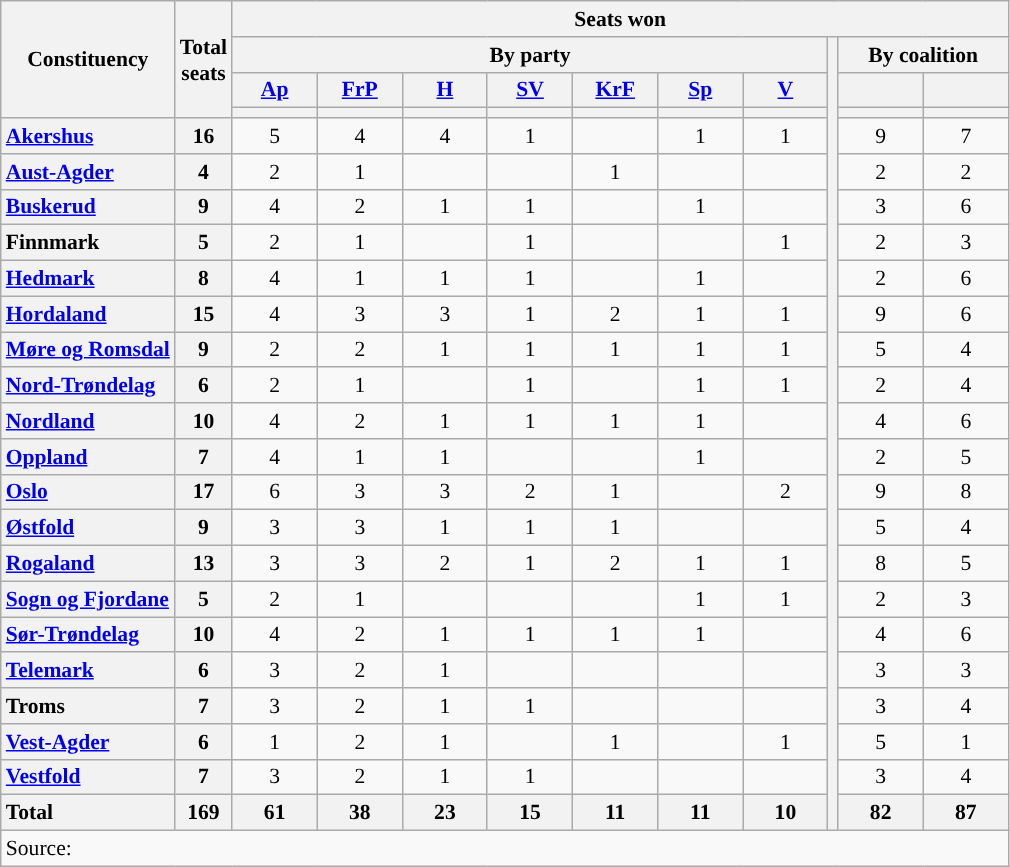<table class="wikitable" style="text-align:center; font-size: 0.9em;">
<tr>
<th rowspan="4">Constituency</th>
<th rowspan="4">Total<br>seats</th>
<th colspan="10">Seats won</th>
</tr>
<tr>
<th colspan="7">By party</th>
<th rowspan="23"></th>
<th colspan="2">By coalition</th>
</tr>
<tr>
<th class="unsortable" style="width:50px;"><a href='#'>Ap</a></th>
<th class="unsortable" style="width:50px;"><a href='#'>FrP</a></th>
<th class="unsortable" style="width:50px;"><a href='#'>H</a></th>
<th class="unsortable" style="width:50px;"><a href='#'>SV</a></th>
<th class="unsortable" style="width:50px;"><a href='#'>KrF</a></th>
<th class="unsortable" style="width:50px;"><a href='#'>Sp</a></th>
<th class="unsortable" style="width:50px;"><a href='#'>V</a></th>
<th class="unsortable" style="width:50px;"></th>
<th class="unsortable" style="width:50px;"></th>
</tr>
<tr>
<th style="background:"></th>
<th style="background:"></th>
<th style="background:"></th>
<th style="background:"></th>
<th style="background:"></th>
<th style="background:"></th>
<th style="background:"></th>
<th style="background:"></th>
<th style="background:"></th>
</tr>
<tr>
<th style="text-align: left;"><a href='#'>Akershus</a></th>
<th>16</th>
<td>5</td>
<td>4</td>
<td>4</td>
<td>1</td>
<td></td>
<td>1</td>
<td>1</td>
<td>9</td>
<td>7</td>
</tr>
<tr>
<th style="text-align: left;"><a href='#'>Aust-Agder</a></th>
<th>4</th>
<td>2</td>
<td>1</td>
<td></td>
<td></td>
<td>1</td>
<td></td>
<td></td>
<td>2</td>
<td>2</td>
</tr>
<tr>
<th style="text-align: left;"><a href='#'>Buskerud</a></th>
<th>9</th>
<td>4</td>
<td>2</td>
<td>1</td>
<td>1</td>
<td></td>
<td>1</td>
<td></td>
<td>3</td>
<td>6</td>
</tr>
<tr>
<th style="text-align: left;">Finnmark</th>
<th>5</th>
<td>2</td>
<td>1</td>
<td></td>
<td>1</td>
<td></td>
<td></td>
<td>1</td>
<td>2</td>
<td>3</td>
</tr>
<tr>
<th style="text-align: left;"><a href='#'>Hedmark</a></th>
<th>8</th>
<td>4</td>
<td>1</td>
<td>1</td>
<td>1</td>
<td></td>
<td>1</td>
<td></td>
<td>2</td>
<td>6</td>
</tr>
<tr>
<th style="text-align: left;"><a href='#'>Hordaland</a></th>
<th>15</th>
<td>4</td>
<td>3</td>
<td>3</td>
<td>1</td>
<td>2</td>
<td>1</td>
<td>1</td>
<td>9</td>
<td>6</td>
</tr>
<tr>
<th style="text-align: left;"><a href='#'>Møre og Romsdal</a></th>
<th>9</th>
<td>2</td>
<td>2</td>
<td>1</td>
<td>1</td>
<td>1</td>
<td>1</td>
<td>1</td>
<td>5</td>
<td>4</td>
</tr>
<tr>
<th style="text-align: left;"><a href='#'>Nord-Trøndelag</a></th>
<th>6</th>
<td>2</td>
<td>1</td>
<td></td>
<td>1</td>
<td></td>
<td>1</td>
<td>1</td>
<td>2</td>
<td>4</td>
</tr>
<tr>
<th style="text-align: left;"><a href='#'>Nordland</a></th>
<th>10</th>
<td>4</td>
<td>2</td>
<td>1</td>
<td>1</td>
<td>1</td>
<td>1</td>
<td></td>
<td>4</td>
<td>6</td>
</tr>
<tr>
<th style="text-align: left;"><a href='#'>Oppland</a></th>
<th>7</th>
<td>4</td>
<td>1</td>
<td>1</td>
<td></td>
<td></td>
<td>1</td>
<td></td>
<td>2</td>
<td>5</td>
</tr>
<tr>
<th style="text-align: left;"><a href='#'>Oslo</a></th>
<th>17</th>
<td>6</td>
<td>3</td>
<td>3</td>
<td>2</td>
<td>1</td>
<td></td>
<td>2</td>
<td>9</td>
<td>8</td>
</tr>
<tr>
<th style="text-align: left;"><a href='#'>Østfold</a></th>
<th>9</th>
<td>3</td>
<td>3</td>
<td>1</td>
<td>1</td>
<td>1</td>
<td></td>
<td></td>
<td>5</td>
<td>4</td>
</tr>
<tr>
<th style="text-align: left;"><a href='#'>Rogaland</a></th>
<th>13</th>
<td>3</td>
<td>3</td>
<td>2</td>
<td>1</td>
<td>2</td>
<td>1</td>
<td>1</td>
<td>8</td>
<td>5</td>
</tr>
<tr>
<th style="text-align: left;"><a href='#'>Sogn og Fjordane</a></th>
<th>5</th>
<td>2</td>
<td>1</td>
<td></td>
<td></td>
<td></td>
<td>1</td>
<td>1</td>
<td>2</td>
<td>3</td>
</tr>
<tr>
<th style="text-align: left;"><a href='#'>Sør-Trøndelag</a></th>
<th>10</th>
<td>4</td>
<td>2</td>
<td>1</td>
<td>1</td>
<td>1</td>
<td>1</td>
<td></td>
<td>4</td>
<td>6</td>
</tr>
<tr>
<th style="text-align: left;"><a href='#'>Telemark</a></th>
<th>6</th>
<td>3</td>
<td>2</td>
<td>1</td>
<td></td>
<td></td>
<td></td>
<td></td>
<td>3</td>
<td>3</td>
</tr>
<tr>
<th style="text-align: left;">Troms</th>
<th>7</th>
<td>3</td>
<td>2</td>
<td>1</td>
<td>1</td>
<td></td>
<td></td>
<td></td>
<td>3</td>
<td>4</td>
</tr>
<tr>
<th style="text-align: left;"><a href='#'>Vest-Agder</a></th>
<th>6</th>
<td>1</td>
<td>2</td>
<td>1</td>
<td></td>
<td>1</td>
<td></td>
<td>1</td>
<td>5</td>
<td>1</td>
</tr>
<tr>
<th style="text-align: left;"><a href='#'>Vestfold</a></th>
<th>7</th>
<td>3</td>
<td>2</td>
<td>1</td>
<td>1</td>
<td></td>
<td></td>
<td></td>
<td>3</td>
<td>4</td>
</tr>
<tr>
<th style="text-align: left;">Total</th>
<th>169</th>
<th>61</th>
<th>38</th>
<th>23</th>
<th>15</th>
<th>11</th>
<th>11</th>
<th>10</th>
<th>82</th>
<th>87</th>
</tr>
<tr>
<td align=left colspan="12">Source: </td>
</tr>
</table>
